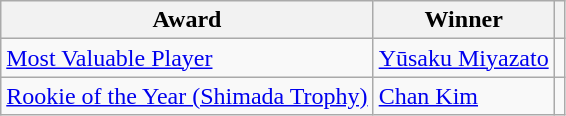<table class="wikitable">
<tr>
<th>Award</th>
<th>Winner</th>
<th></th>
</tr>
<tr>
<td><a href='#'>Most Valuable Player</a></td>
<td> <a href='#'>Yūsaku Miyazato</a></td>
<td></td>
</tr>
<tr>
<td><a href='#'>Rookie of the Year (Shimada Trophy)</a></td>
<td> <a href='#'>Chan Kim</a></td>
<td></td>
</tr>
</table>
